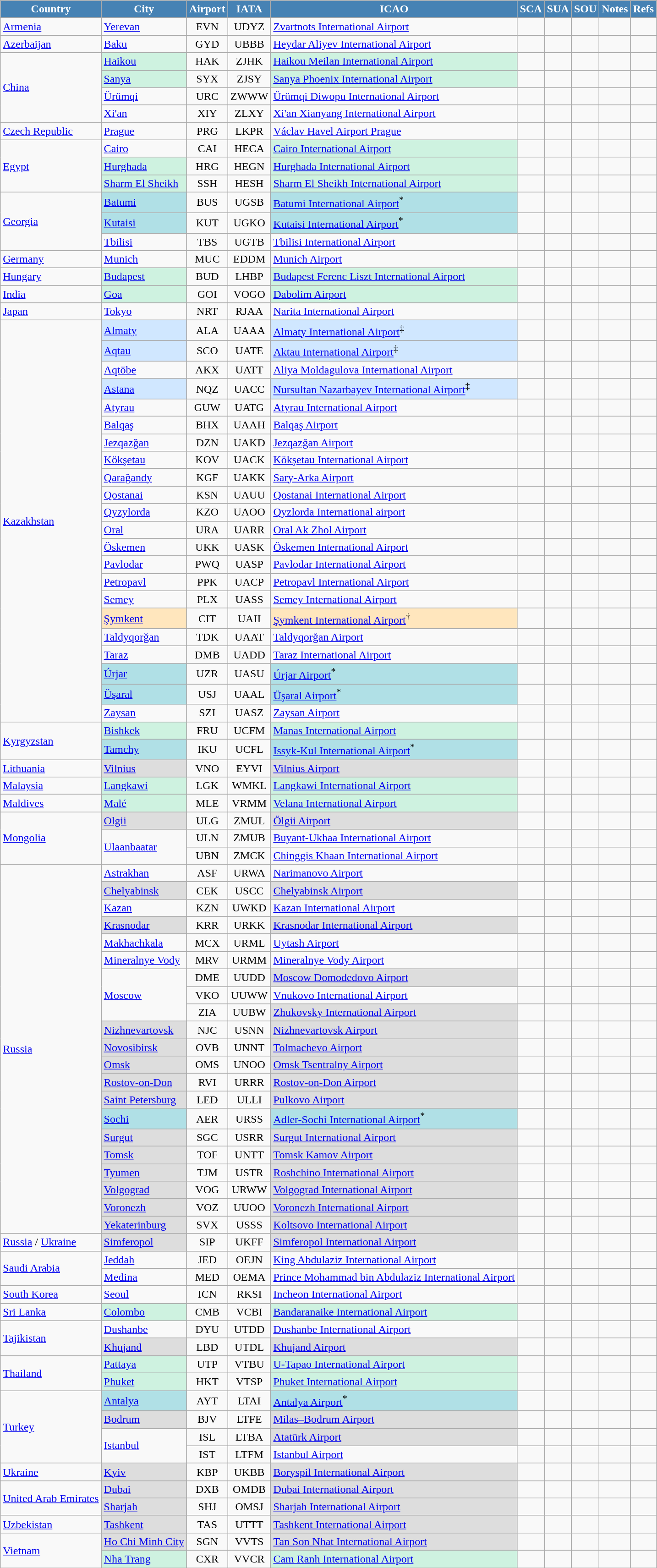<table class="sortable wikitable">
<tr>
<th style="background-color:#4682B4;color: white">Country</th>
<th style="background-color:#4682B4;color: white">City</th>
<th style="background-color:#4682B4;color: white">Airport</th>
<th style="background-color:#4682B4;color: white">IATA</th>
<th style="background-color:#4682B4;color: white">ICAO</th>
<th style="background:#4682B4; color:white;"><abbr>SCA</abbr></th>
<th style="background:#4682B4; color:white;"><abbr>SUA</abbr></th>
<th style="background:#4682B4; color:white;"><abbr>SOU</abbr></th>
<th style="background-color:#4682B4;color: white">Notes</th>
<th style="background-color:#4682B4;color: white" class="unsortable">Refs</th>
</tr>
<tr>
<td><a href='#'>Armenia</a></td>
<td><a href='#'>Yerevan</a></td>
<td align=center>EVN</td>
<td align=center>UDYZ</td>
<td><a href='#'>Zvartnots International Airport</a></td>
<td></td>
<td></td>
<td></td>
<td></td>
<td></td>
</tr>
<tr>
<td><a href='#'>Azerbaijan</a></td>
<td><a href='#'>Baku</a></td>
<td align=center>GYD</td>
<td align=center>UBBB</td>
<td><a href='#'>Heydar Aliyev International Airport</a></td>
<td></td>
<td></td>
<td></td>
<td></td>
<td></td>
</tr>
<tr>
<td rowspan="4"><a href='#'>China</a></td>
<td style="background:#CEF2E0;"><a href='#'>Haikou</a></td>
<td align=center>HAK</td>
<td align=center>ZJHK</td>
<td style="background:#CEF2E0;"><a href='#'>Haikou Meilan International Airport</a></td>
<td></td>
<td></td>
<td></td>
<td></td>
<td align=center></td>
</tr>
<tr>
<td style="background:#CEF2E0;"><a href='#'>Sanya</a></td>
<td align=center>SYX</td>
<td align=center>ZJSY</td>
<td style="background:#CEF2E0;"><a href='#'>Sanya Phoenix International Airport</a></td>
<td></td>
<td></td>
<td></td>
<td></td>
<td align=center></td>
</tr>
<tr>
<td><a href='#'>Ürümqi</a></td>
<td align=center>URC</td>
<td align=center>ZWWW</td>
<td><a href='#'>Ürümqi Diwopu International Airport</a></td>
<td></td>
<td></td>
<td></td>
<td></td>
<td align=center></td>
</tr>
<tr>
<td><a href='#'>Xi'an</a></td>
<td align=center>XIY</td>
<td align=center>ZLXY</td>
<td><a href='#'>Xi'an Xianyang International Airport</a></td>
<td></td>
<td></td>
<td></td>
<td></td>
<td align=center></td>
</tr>
<tr>
<td><a href='#'>Czech Republic</a></td>
<td><a href='#'>Prague</a></td>
<td align=center>PRG</td>
<td align=center>LKPR</td>
<td><a href='#'>Václav Havel Airport Prague</a></td>
<td></td>
<td></td>
<td></td>
<td></td>
<td align=center></td>
</tr>
<tr>
<td rowspan="3"><a href='#'>Egypt</a></td>
<td><a href='#'>Cairo</a></td>
<td align=center>CAI</td>
<td align=center>HECA</td>
<td style="background:#CEF2E0;"><a href='#'>Cairo International Airport</a></td>
<td></td>
<td></td>
<td></td>
<td></td>
<td align=center></td>
</tr>
<tr>
<td style="background:#CEF2E0;"><a href='#'>Hurghada</a></td>
<td align=center>HRG</td>
<td align=center>HEGN</td>
<td style="background:#CEF2E0;"><a href='#'>Hurghada International Airport</a></td>
<td></td>
<td></td>
<td></td>
<td></td>
<td align=center></td>
</tr>
<tr>
<td style="background:#CEF2E0;"><a href='#'>Sharm El Sheikh</a></td>
<td align=center>SSH</td>
<td align=center>HESH</td>
<td style="background:#CEF2E0;"><a href='#'>Sharm El Sheikh International Airport</a></td>
<td></td>
<td></td>
<td></td>
<td></td>
<td align=center></td>
</tr>
<tr>
<td rowspan="3"><a href='#'>Georgia</a></td>
<td style="background:#B0E0E6;"><a href='#'>Batumi</a></td>
<td align=center>BUS</td>
<td align=center>UGSB</td>
<td style="background:#B0E0E6;"><a href='#'>Batumi International Airport</a><sup>*</sup></td>
<td></td>
<td></td>
<td></td>
<td></td>
<td align=center></td>
</tr>
<tr>
<td style="background:#B0E0E6;"><a href='#'>Kutaisi</a></td>
<td align=center>KUT</td>
<td align=center>UGKO</td>
<td style="background:#B0E0E6;"><a href='#'>Kutaisi International Airport</a><sup>*</sup></td>
<td></td>
<td></td>
<td></td>
<td></td>
<td align=center></td>
</tr>
<tr>
<td><a href='#'>Tbilisi</a></td>
<td align=center>TBS</td>
<td align=center>UGTB</td>
<td><a href='#'>Tbilisi International Airport</a></td>
<td></td>
<td></td>
<td></td>
<td></td>
<td></td>
</tr>
<tr>
<td><a href='#'>Germany</a></td>
<td><a href='#'>Munich</a></td>
<td align=center>MUC</td>
<td align=center>EDDM</td>
<td><a href='#'>Munich Airport</a></td>
<td></td>
<td></td>
<td></td>
<td></td>
<td align=center></td>
</tr>
<tr>
<td><a href='#'>Hungary</a></td>
<td style="background:#CEF2E0;"><a href='#'>Budapest</a></td>
<td align=center>BUD</td>
<td align=center>LHBP</td>
<td style="background:#CEF2E0;"><a href='#'>Budapest Ferenc Liszt International Airport</a></td>
<td></td>
<td></td>
<td></td>
<td></td>
<td align=center></td>
</tr>
<tr>
<td><a href='#'>India</a></td>
<td style="background:#CEF2E0;"><a href='#'>Goa</a></td>
<td align=center>GOI</td>
<td align=center>VOGO</td>
<td style="background:#CEF2E0;"><a href='#'>Dabolim Airport</a></td>
<td></td>
<td></td>
<td></td>
<td></td>
<td align=center></td>
</tr>
<tr>
<td><a href='#'>Japan</a></td>
<td><a href='#'>Tokyo</a></td>
<td align=center>NRT</td>
<td align=center>RJAA</td>
<td><a href='#'>Narita International Airport</a></td>
<td></td>
<td></td>
<td></td>
<td></td>
<td></td>
</tr>
<tr>
<td rowspan="22"><a href='#'>Kazakhstan</a></td>
<td style="background:#D0E7FF;"><a href='#'>Almaty</a></td>
<td align=center>ALA</td>
<td align=center>UAAA</td>
<td style="background:#D0E7FF;"><a href='#'>Almaty International Airport</a><sup>‡</sup></td>
<td></td>
<td></td>
<td></td>
<td></td>
<td align=center></td>
</tr>
<tr>
<td style="background:#D0E7FF;"><a href='#'>Aqtau</a></td>
<td align=center>SCO</td>
<td align=center>UATE</td>
<td style="background:#D0E7FF;"><a href='#'>Aktau International Airport</a><sup>‡</sup></td>
<td></td>
<td></td>
<td></td>
<td></td>
<td align=center></td>
</tr>
<tr>
<td><a href='#'>Aqtöbe</a></td>
<td align=center>AKX</td>
<td align=center>UATT</td>
<td><a href='#'>Aliya Moldagulova International Airport</a></td>
<td></td>
<td></td>
<td></td>
<td></td>
<td align=center></td>
</tr>
<tr>
<td style="background:#D0E7FF;"><a href='#'>Astana</a></td>
<td align=center>NQZ</td>
<td align=center>UACC</td>
<td style="background:#D0E7FF;"><a href='#'>Nursultan Nazarbayev International Airport</a><sup>‡</sup></td>
<td></td>
<td></td>
<td></td>
<td></td>
<td align=center></td>
</tr>
<tr>
<td><a href='#'>Atyrau</a></td>
<td align=center>GUW</td>
<td align=center>UATG</td>
<td><a href='#'>Atyrau International Airport</a></td>
<td></td>
<td></td>
<td></td>
<td></td>
<td></td>
</tr>
<tr>
<td><a href='#'>Balqaş</a></td>
<td align=center>BHX</td>
<td align=center>UAAH</td>
<td><a href='#'>Balqaş Airport</a></td>
<td></td>
<td></td>
<td></td>
<td></td>
<td></td>
</tr>
<tr>
<td><a href='#'>Jezqazğan</a></td>
<td align=center>DZN</td>
<td align=center>UAKD</td>
<td><a href='#'>Jezqazğan Airport</a></td>
<td></td>
<td></td>
<td></td>
<td></td>
<td></td>
</tr>
<tr>
<td><a href='#'>Kökşetau</a></td>
<td align=center>KOV</td>
<td align=center>UACK</td>
<td><a href='#'>Kökşetau International Airport</a></td>
<td></td>
<td></td>
<td></td>
<td></td>
<td></td>
</tr>
<tr>
<td><a href='#'>Qarağandy</a></td>
<td align=center>KGF</td>
<td align=center>UAKK</td>
<td><a href='#'>Sary-Arka Airport</a></td>
<td></td>
<td></td>
<td></td>
<td></td>
<td></td>
</tr>
<tr>
<td><a href='#'>Qostanai</a></td>
<td align=center>KSN</td>
<td align=center>UAUU</td>
<td><a href='#'>Qostanai International Airport</a></td>
<td></td>
<td></td>
<td></td>
<td></td>
<td></td>
</tr>
<tr>
<td><a href='#'>Qyzylorda</a></td>
<td align=center>KZO</td>
<td align=center>UAOO</td>
<td><a href='#'>Qyzlorda International airport</a></td>
<td></td>
<td></td>
<td></td>
<td></td>
<td></td>
</tr>
<tr>
<td><a href='#'>Oral</a></td>
<td align=center>URA</td>
<td align=center>UARR</td>
<td><a href='#'>Oral Ak Zhol Airport</a></td>
<td></td>
<td></td>
<td></td>
<td></td>
<td></td>
</tr>
<tr>
<td><a href='#'>Öskemen</a></td>
<td align=center>UKK</td>
<td align=center>UASK</td>
<td><a href='#'>Öskemen International Airport</a></td>
<td></td>
<td></td>
<td></td>
<td></td>
<td></td>
</tr>
<tr>
<td><a href='#'>Pavlodar</a></td>
<td align=center>PWQ</td>
<td align=center>UASP</td>
<td><a href='#'>Pavlodar International Airport</a></td>
<td></td>
<td></td>
<td></td>
<td></td>
<td align=center></td>
</tr>
<tr>
<td><a href='#'>Petropavl</a></td>
<td align=center>PPK</td>
<td align=center>UACP</td>
<td><a href='#'>Petropavl International Airport</a></td>
<td></td>
<td></td>
<td></td>
<td></td>
<td></td>
</tr>
<tr>
<td><a href='#'>Semey</a></td>
<td align=center>PLX</td>
<td align=center>UASS</td>
<td><a href='#'>Semey International Airport</a></td>
<td></td>
<td></td>
<td></td>
<td></td>
<td></td>
</tr>
<tr>
<td style="background:#FFE6BD;;"><a href='#'>Şymkent</a></td>
<td align=center>CIT</td>
<td align=center>UAII</td>
<td style="background:#FFE6BD;;"><a href='#'>Şymkent International Airport</a><sup>†</sup></td>
<td></td>
<td></td>
<td></td>
<td></td>
<td align=center></td>
</tr>
<tr>
<td><a href='#'>Taldyqorğan</a></td>
<td align=center>TDK</td>
<td align=center>UAAT</td>
<td><a href='#'>Taldyqorğan Airport</a></td>
<td></td>
<td></td>
<td></td>
<td></td>
<td></td>
</tr>
<tr>
<td><a href='#'>Taraz</a></td>
<td align=center>DMB</td>
<td align=center>UADD</td>
<td><a href='#'>Taraz International Airport</a></td>
<td></td>
<td></td>
<td></td>
<td></td>
<td align=center></td>
</tr>
<tr>
<td style="background:#B0E0E6;"><a href='#'>Úrjar</a></td>
<td align=center>UZR</td>
<td align=center>UASU</td>
<td style="background:#B0E0E6;"><a href='#'>Úrjar Airport</a><sup>*</sup></td>
<td></td>
<td></td>
<td></td>
<td></td>
<td align=center></td>
</tr>
<tr>
<td style="background:#B0E0E6;"><a href='#'>Üşaral</a></td>
<td align=center>USJ</td>
<td align=center>UAAL</td>
<td style="background:#B0E0E6;"><a href='#'>Üşaral Airport</a><sup>*</sup></td>
<td></td>
<td></td>
<td></td>
<td></td>
<td align=center></td>
</tr>
<tr>
<td><a href='#'>Zaysan</a></td>
<td align=center>SZI</td>
<td align=center>UASZ</td>
<td><a href='#'>Zaysan Airport</a></td>
<td></td>
<td></td>
<td></td>
<td></td>
<td></td>
</tr>
<tr>
<td rowspan="2"><a href='#'>Kyrgyzstan</a></td>
<td style="background:#CEF2E0;"><a href='#'>Bishkek</a></td>
<td align=center>FRU</td>
<td align=center>UCFM</td>
<td style="background:#CEF2E0;"><a href='#'>Manas International Airport</a></td>
<td></td>
<td></td>
<td></td>
<td></td>
<td align=center></td>
</tr>
<tr>
<td style="background:#B0E0E6;"><a href='#'>Tamchy</a></td>
<td align=center>IKU</td>
<td align=center>UCFL</td>
<td style="background:#B0E0E6;"><a href='#'>Issyk-Kul International Airport</a><sup>*</sup></td>
<td></td>
<td></td>
<td></td>
<td></td>
<td align=center></td>
</tr>
<tr>
<td><a href='#'>Lithuania</a></td>
<td style="background:#ddd;"><a href='#'>Vilnius</a></td>
<td align=center>VNO</td>
<td align=center>EYVI</td>
<td style="background:#ddd;"><a href='#'>Vilnius Airport</a></td>
<td></td>
<td></td>
<td></td>
<td></td>
<td align=center></td>
</tr>
<tr>
<td><a href='#'>Malaysia</a></td>
<td style="background:#CEF2E0;"><a href='#'>Langkawi</a></td>
<td align=center>LGK</td>
<td align=center>WMKL</td>
<td style="background:#CEF2E0;"><a href='#'>Langkawi International Airport</a></td>
<td></td>
<td></td>
<td></td>
<td></td>
<td align=center></td>
</tr>
<tr>
<td><a href='#'>Maldives</a></td>
<td style="background:#CEF2E0;"><a href='#'>Malé</a></td>
<td align="center">MLE</td>
<td align=center>VRMM</td>
<td style="background:#CEF2E0;"><a href='#'>Velana International Airport</a></td>
<td></td>
<td></td>
<td></td>
<td></td>
<td align=center></td>
</tr>
<tr>
<td rowspan="3"><a href='#'>Mongolia</a></td>
<td style="background:#ddd;"><a href='#'>Olgii</a></td>
<td align=center>ULG</td>
<td align=center>ZMUL</td>
<td style="background:#ddd;"><a href='#'>Ölgii Airport</a></td>
<td></td>
<td></td>
<td></td>
<td></td>
<td align=center></td>
</tr>
<tr>
<td rowspan="2"><a href='#'>Ulaanbaatar</a></td>
<td align=center>ULN</td>
<td align=center>ZMUB</td>
<td><a href='#'>Buyant-Ukhaa International Airport</a></td>
<td></td>
<td></td>
<td></td>
<td></td>
<td></td>
</tr>
<tr>
<td align=center>UBN</td>
<td align=center>ZMCK</td>
<td><a href='#'>Chinggis Khaan International Airport</a></td>
<td></td>
<td></td>
<td></td>
<td></td>
<td></td>
</tr>
<tr>
<td rowspan="21"><a href='#'>Russia</a></td>
<td><a href='#'>Astrakhan</a></td>
<td align=center>ASF</td>
<td align=center>URWA</td>
<td><a href='#'>Narimanovo Airport</a></td>
<td></td>
<td></td>
<td></td>
<td></td>
<td></td>
</tr>
<tr>
<td style="background:#ddd;"><a href='#'>Chelyabinsk</a></td>
<td align=center>CEK</td>
<td align=center>USCC</td>
<td style="background:#ddd;"><a href='#'>Chelyabinsk Airport</a></td>
<td></td>
<td></td>
<td></td>
<td></td>
<td align=center></td>
</tr>
<tr>
<td><a href='#'>Kazan</a></td>
<td align=center>KZN</td>
<td align=center>UWKD</td>
<td><a href='#'>Kazan International Airport</a></td>
<td></td>
<td></td>
<td></td>
<td></td>
<td align=center></td>
</tr>
<tr>
<td style="background:#ddd;"><a href='#'>Krasnodar</a></td>
<td align=center>KRR</td>
<td align=center>URKK</td>
<td style="background:#ddd;"><a href='#'>Krasnodar International Airport</a></td>
<td></td>
<td></td>
<td></td>
<td></td>
<td align=center></td>
</tr>
<tr>
<td><a href='#'>Makhachkala</a></td>
<td align=center>MCX</td>
<td align=center>URML</td>
<td><a href='#'>Uytash Airport</a></td>
<td></td>
<td></td>
<td></td>
<td></td>
<td></td>
</tr>
<tr>
<td><a href='#'>Mineralnye Vody</a></td>
<td align=center>MRV</td>
<td align=center>URMM</td>
<td><a href='#'>Mineralnye Vody Airport</a></td>
<td></td>
<td></td>
<td></td>
<td></td>
<td></td>
</tr>
<tr>
<td rowspan="3"><a href='#'>Moscow</a></td>
<td align=center>DME</td>
<td align=center>UUDD</td>
<td style="background:#ddd;"><a href='#'>Moscow Domodedovo Airport</a></td>
<td></td>
<td></td>
<td></td>
<td></td>
<td align=center></td>
</tr>
<tr>
<td align=center>VKO</td>
<td align=center>UUWW</td>
<td><a href='#'>Vnukovo International Airport</a></td>
<td></td>
<td></td>
<td></td>
<td></td>
<td align=center></td>
</tr>
<tr>
<td align=center>ZIA</td>
<td align=center>UUBW</td>
<td style="background:#ddd;"><a href='#'>Zhukovsky International Airport</a></td>
<td></td>
<td></td>
<td></td>
<td></td>
<td align=center></td>
</tr>
<tr>
<td style="background:#ddd;"><a href='#'>Nizhnevartovsk</a></td>
<td align=center>NJC</td>
<td align=center>USNN</td>
<td style="background:#ddd;"><a href='#'>Nizhnevartovsk Airport</a></td>
<td></td>
<td></td>
<td></td>
<td></td>
<td align=center></td>
</tr>
<tr>
<td style="background:#ddd;"><a href='#'>Novosibirsk</a></td>
<td align=center>OVB</td>
<td align=center>UNNT</td>
<td style="background:#ddd;"><a href='#'>Tolmachevo Airport</a></td>
<td></td>
<td></td>
<td></td>
<td></td>
<td align=center></td>
</tr>
<tr>
<td style="background:#ddd;"><a href='#'>Omsk</a></td>
<td align=center>OMS</td>
<td align=center>UNOO</td>
<td style="background:#ddd;"><a href='#'>Omsk Tsentralny Airport</a></td>
<td></td>
<td></td>
<td></td>
<td></td>
<td align=center></td>
</tr>
<tr>
<td style="background:#ddd;"><a href='#'>Rostov-on-Don</a></td>
<td align=center>RVI</td>
<td align=center>URRR</td>
<td style="background:#ddd;"><a href='#'>Rostov-on-Don Airport</a></td>
<td></td>
<td></td>
<td></td>
<td></td>
<td align=center></td>
</tr>
<tr>
<td style="background:#ddd;"><a href='#'>Saint Petersburg </a></td>
<td align=center>LED</td>
<td align=center>ULLI</td>
<td style="background:#ddd;"><a href='#'>Pulkovo Airport</a></td>
<td></td>
<td></td>
<td></td>
<td></td>
<td align=center></td>
</tr>
<tr>
<td style="background:#B0E0E6;"><a href='#'>Sochi</a></td>
<td align=center>AER</td>
<td align=center>URSS</td>
<td style="background:#B0E0E6;"><a href='#'>Adler-Sochi International Airport</a><sup>*</sup></td>
<td></td>
<td></td>
<td></td>
<td></td>
<td align=center></td>
</tr>
<tr>
<td style="background:#ddd;"><a href='#'>Surgut</a></td>
<td align=center>SGC</td>
<td align=center>USRR</td>
<td style="background:#ddd;"><a href='#'>Surgut International Airport</a></td>
<td></td>
<td></td>
<td></td>
<td></td>
<td align=center></td>
</tr>
<tr>
<td style="background:#ddd;"><a href='#'>Tomsk</a></td>
<td align=center>TOF</td>
<td align=center>UNTT</td>
<td style="background:#ddd;"><a href='#'>Tomsk Kamov Airport</a></td>
<td></td>
<td></td>
<td></td>
<td></td>
<td align=center></td>
</tr>
<tr>
<td style="background:#ddd;"><a href='#'>Tyumen</a></td>
<td align=center>TJM</td>
<td align=center>USTR</td>
<td style="background:#ddd;"><a href='#'>Roshchino International Airport</a></td>
<td></td>
<td></td>
<td></td>
<td></td>
<td align=center></td>
</tr>
<tr>
<td style="background:#ddd;"><a href='#'>Volgograd</a></td>
<td align=center>VOG</td>
<td align=center>URWW</td>
<td style="background:#ddd;"><a href='#'>Volgograd International Airport</a></td>
<td></td>
<td></td>
<td></td>
<td></td>
<td align=center></td>
</tr>
<tr>
<td style="background:#ddd;"><a href='#'>Voronezh</a></td>
<td align=center>VOZ</td>
<td align=center>UUOO</td>
<td style="background:#ddd;"><a href='#'>Voronezh International Airport</a></td>
<td></td>
<td></td>
<td></td>
<td></td>
<td align=center></td>
</tr>
<tr>
<td style="background:#ddd;"><a href='#'>Yekaterinburg</a></td>
<td align=center>SVX</td>
<td align=center>USSS</td>
<td style="background:#ddd;"><a href='#'>Koltsovo International Airport</a></td>
<td></td>
<td></td>
<td></td>
<td></td>
<td align=center></td>
</tr>
<tr>
<td><a href='#'>Russia</a> / <a href='#'>Ukraine</a> </td>
<td style="background:#ddd;"><a href='#'>Simferopol</a></td>
<td align=center>SIP</td>
<td align=center>UKFF</td>
<td style="background:#ddd;"><a href='#'>Simferopol International Airport</a></td>
<td></td>
<td></td>
<td></td>
<td></td>
<td align=center></td>
</tr>
<tr>
<td rowspan="2"><a href='#'>Saudi Arabia</a></td>
<td><a href='#'>Jeddah</a></td>
<td align=center>JED</td>
<td align=center>OEJN</td>
<td><a href='#'>King Abdulaziz International Airport</a></td>
<td></td>
<td></td>
<td></td>
<td></td>
<td></td>
</tr>
<tr>
<td><a href='#'>Medina</a></td>
<td align=center>MED</td>
<td align=center>OEMA</td>
<td><a href='#'>Prince Mohammad bin Abdulaziz International Airport</a></td>
<td></td>
<td></td>
<td></td>
<td></td>
<td></td>
</tr>
<tr>
<td><a href='#'>South Korea</a></td>
<td><a href='#'>Seoul</a></td>
<td align=center>ICN</td>
<td align=center>RKSI</td>
<td><a href='#'>Incheon International Airport</a></td>
<td></td>
<td></td>
<td></td>
<td></td>
<td align=center></td>
</tr>
<tr>
<td><a href='#'>Sri Lanka</a></td>
<td style="background:#CEF2E0;"><a href='#'>Colombo</a></td>
<td align=center>CMB</td>
<td align=center>VCBI</td>
<td style="background:#CEF2E0;"><a href='#'>Bandaranaike International Airport</a></td>
<td></td>
<td></td>
<td></td>
<td></td>
<td align=center></td>
</tr>
<tr>
<td rowspan="2"><a href='#'>Tajikistan</a></td>
<td><a href='#'>Dushanbe</a></td>
<td align=center>DYU</td>
<td align=center>UTDD</td>
<td><a href='#'>Dushanbe International Airport</a></td>
<td></td>
<td></td>
<td></td>
<td></td>
<td></td>
</tr>
<tr>
<td style="background:#ddd;"><a href='#'>Khujand</a></td>
<td align=center>LBD</td>
<td align=center>UTDL</td>
<td style="background:#ddd;"><a href='#'>Khujand Airport</a></td>
<td></td>
<td></td>
<td></td>
<td></td>
<td align=center></td>
</tr>
<tr>
<td rowspan="2"><a href='#'>Thailand</a></td>
<td style="background:#CEF2E0;"><a href='#'>Pattaya</a></td>
<td align=center>UTP</td>
<td align=center>VTBU</td>
<td style="background:#CEF2E0;"><a href='#'>U-Tapao International Airport</a></td>
<td></td>
<td></td>
<td></td>
<td></td>
<td align=center></td>
</tr>
<tr>
<td style="background:#CEF2E0;"><a href='#'>Phuket</a></td>
<td align=center>HKT</td>
<td align=center>VTSP</td>
<td style="background:#CEF2E0;"><a href='#'>Phuket International Airport</a></td>
<td></td>
<td></td>
<td></td>
<td></td>
<td align=center></td>
</tr>
<tr>
<td rowspan="4"><a href='#'>Turkey</a></td>
<td style="background:#B0E0E6;"><a href='#'>Antalya</a></td>
<td align=center>AYT</td>
<td align=center>LTAI</td>
<td style="background:#B0E0E6;"><a href='#'>Antalya Airport</a><sup>*</sup></td>
<td></td>
<td></td>
<td></td>
<td></td>
<td align=center></td>
</tr>
<tr>
<td style="background:#ddd;"><a href='#'>Bodrum</a></td>
<td align=center>BJV</td>
<td align=center>LTFE</td>
<td style="background:#ddd;"><a href='#'>Milas–Bodrum Airport</a></td>
<td></td>
<td></td>
<td></td>
<td></td>
<td align=center></td>
</tr>
<tr>
<td rowspan="2"><a href='#'>Istanbul</a></td>
<td align=center>ISL</td>
<td align=center>LTBA</td>
<td style="background:#ddd;"><a href='#'>Atatürk Airport</a></td>
<td></td>
<td></td>
<td></td>
<td></td>
<td align=center></td>
</tr>
<tr>
<td align=center>IST</td>
<td align=center>LTFM</td>
<td><a href='#'>Istanbul Airport</a></td>
<td></td>
<td></td>
<td></td>
<td></td>
<td></td>
</tr>
<tr>
<td><a href='#'>Ukraine</a></td>
<td style="background:#ddd;"><a href='#'>Kyiv</a></td>
<td align=center>KBP</td>
<td align=center>UKBB</td>
<td style="background:#ddd;"><a href='#'>Boryspil International Airport</a></td>
<td></td>
<td></td>
<td></td>
<td></td>
<td align=center></td>
</tr>
<tr>
<td rowspan="2"><a href='#'>United Arab Emirates</a></td>
<td style="background:#ddd;"><a href='#'>Dubai</a></td>
<td align=center>DXB</td>
<td align=center>OMDB</td>
<td style="background:#ddd;"><a href='#'>Dubai International Airport</a></td>
<td></td>
<td></td>
<td></td>
<td></td>
<td align=center></td>
</tr>
<tr>
<td style="background:#ddd;"><a href='#'>Sharjah</a></td>
<td align=center>SHJ</td>
<td align=center>OMSJ</td>
<td style="background:#ddd;"><a href='#'>Sharjah International Airport</a></td>
<td></td>
<td></td>
<td></td>
<td></td>
<td></td>
</tr>
<tr>
<td><a href='#'>Uzbekistan</a></td>
<td style="background:#ddd;"><a href='#'>Tashkent</a></td>
<td align=center>TAS</td>
<td align=center>UTTT</td>
<td style="background:#ddd;"><a href='#'>Tashkent International Airport</a></td>
<td></td>
<td></td>
<td></td>
<td></td>
<td align=center></td>
</tr>
<tr>
<td rowspan="2"><a href='#'>Vietnam</a></td>
<td style="background:#ddd;"><a href='#'>Ho Chi Minh City</a></td>
<td align=center>SGN</td>
<td align=center>VVTS</td>
<td style="background:#ddd;"><a href='#'>Tan Son Nhat International Airport</a></td>
<td></td>
<td></td>
<td></td>
<td></td>
<td align=center></td>
</tr>
<tr>
<td style="background:#CEF2E0;"><a href='#'>Nha Trang</a></td>
<td align=center>CXR</td>
<td align=center>VVCR</td>
<td style="background:#CEF2E0;"><a href='#'>Cam Ranh International Airport</a></td>
<td></td>
<td></td>
<td></td>
<td></td>
<td align=center></td>
</tr>
<tr>
</tr>
</table>
